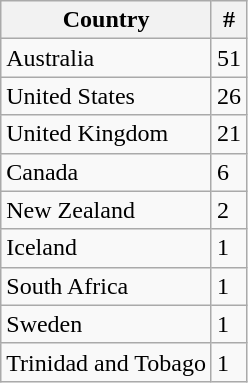<table class="wikitable sortable">
<tr>
<th>Country</th>
<th>#</th>
</tr>
<tr>
<td>Australia</td>
<td>51</td>
</tr>
<tr>
<td>United States</td>
<td>26</td>
</tr>
<tr>
<td>United Kingdom</td>
<td>21</td>
</tr>
<tr>
<td>Canada</td>
<td>6</td>
</tr>
<tr>
<td>New Zealand</td>
<td>2</td>
</tr>
<tr>
<td>Iceland</td>
<td>1</td>
</tr>
<tr>
<td>South Africa</td>
<td>1</td>
</tr>
<tr>
<td>Sweden</td>
<td>1</td>
</tr>
<tr>
<td>Trinidad and Tobago</td>
<td>1</td>
</tr>
</table>
